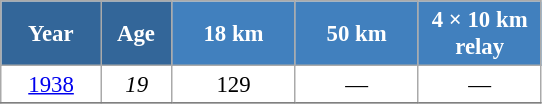<table class="wikitable" style="font-size:95%; text-align:center; border:grey solid 1px; border-collapse:collapse; background:#ffffff;">
<tr>
<th style="background-color:#369; color:white; width:60px;"> Year </th>
<th style="background-color:#369; color:white; width:40px;"> Age </th>
<th style="background-color:#4180be; color:white; width:75px;"> 18 km </th>
<th style="background-color:#4180be; color:white; width:75px;"> 50 km </th>
<th style="background-color:#4180be; color:white; width:75px;"> 4 × 10 km <br> relay </th>
</tr>
<tr>
<td><a href='#'>1938</a></td>
<td><em>19</em></td>
<td>129</td>
<td>—</td>
<td>—</td>
</tr>
<tr>
</tr>
</table>
